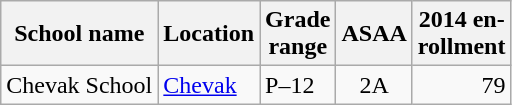<table class="wikitable">
<tr>
<th>School name</th>
<th>Location</th>
<th>Grade<br>range</th>
<th>ASAA</th>
<th>2014 en-<br>rollment</th>
</tr>
<tr>
<td>Chevak School</td>
<td><a href='#'>Chevak</a></td>
<td>P–12</td>
<td align="center">2A</td>
<td align="right">79</td>
</tr>
</table>
